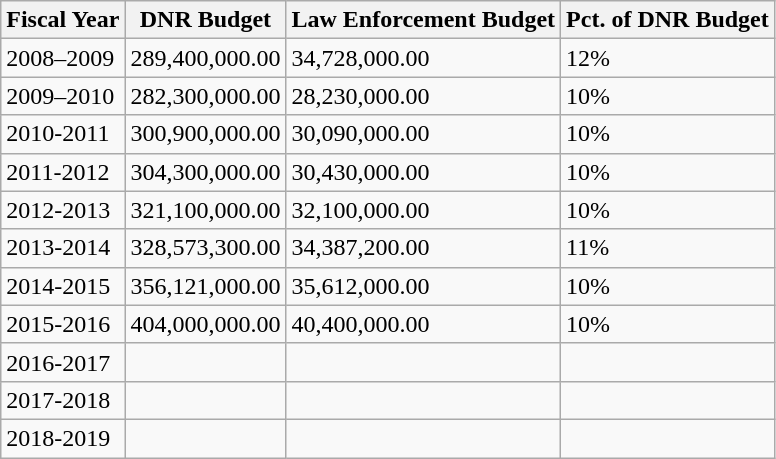<table border=1 class=wikitable>
<tr>
<th>Fiscal Year</th>
<th>DNR Budget</th>
<th>Law Enforcement Budget</th>
<th>Pct. of DNR Budget</th>
</tr>
<tr>
<td>2008–2009</td>
<td>289,400,000.00</td>
<td>34,728,000.00</td>
<td>12%</td>
</tr>
<tr>
<td>2009–2010</td>
<td>282,300,000.00</td>
<td>28,230,000.00</td>
<td>10%</td>
</tr>
<tr>
<td>2010-2011</td>
<td>300,900,000.00</td>
<td>30,090,000.00</td>
<td>10%</td>
</tr>
<tr>
<td>2011-2012</td>
<td>304,300,000.00</td>
<td>30,430,000.00</td>
<td>10%</td>
</tr>
<tr>
<td>2012-2013</td>
<td>321,100,000.00</td>
<td>32,100,000.00</td>
<td>10%</td>
</tr>
<tr>
<td>2013-2014</td>
<td>328,573,300.00</td>
<td>34,387,200.00</td>
<td>11%</td>
</tr>
<tr>
<td>2014-2015</td>
<td>356,121,000.00</td>
<td>35,612,000.00</td>
<td>10%</td>
</tr>
<tr>
<td>2015-2016</td>
<td>404,000,000.00</td>
<td>40,400,000.00</td>
<td>10%</td>
</tr>
<tr>
<td>2016-2017</td>
<td></td>
<td></td>
<td></td>
</tr>
<tr>
<td>2017-2018</td>
<td></td>
<td></td>
<td></td>
</tr>
<tr>
<td>2018-2019</td>
<td></td>
<td></td>
<td></td>
</tr>
</table>
